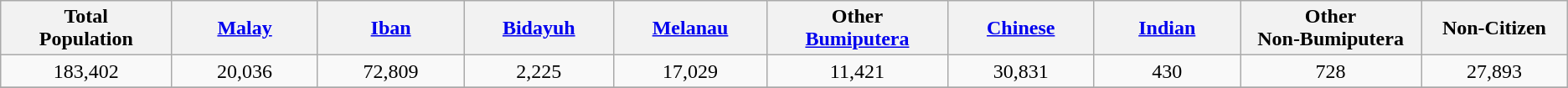<table class="wikitable" style="text-align:center">
<tr>
<th style="width:5%">Total <br>Population</th>
<th style="width:5%"><a href='#'>Malay</a></th>
<th style="width:5%"><a href='#'>Iban</a></th>
<th style="width:5%"><a href='#'>Bidayuh</a></th>
<th style="width:5%"><a href='#'>Melanau</a></th>
<th style="width:5%">Other <br><a href='#'>Bumiputera</a></th>
<th style="width:5%"><a href='#'>Chinese</a></th>
<th style="width:5%"><a href='#'>Indian</a></th>
<th style="width:5%">Other <br>Non-Bumiputera</th>
<th style="width:5%">Non-Citizen</th>
</tr>
<tr>
<td>183,402</td>
<td>20,036</td>
<td>72,809</td>
<td>2,225</td>
<td>17,029</td>
<td>11,421</td>
<td>30,831</td>
<td>430</td>
<td>728</td>
<td>27,893</td>
</tr>
<tr>
</tr>
</table>
